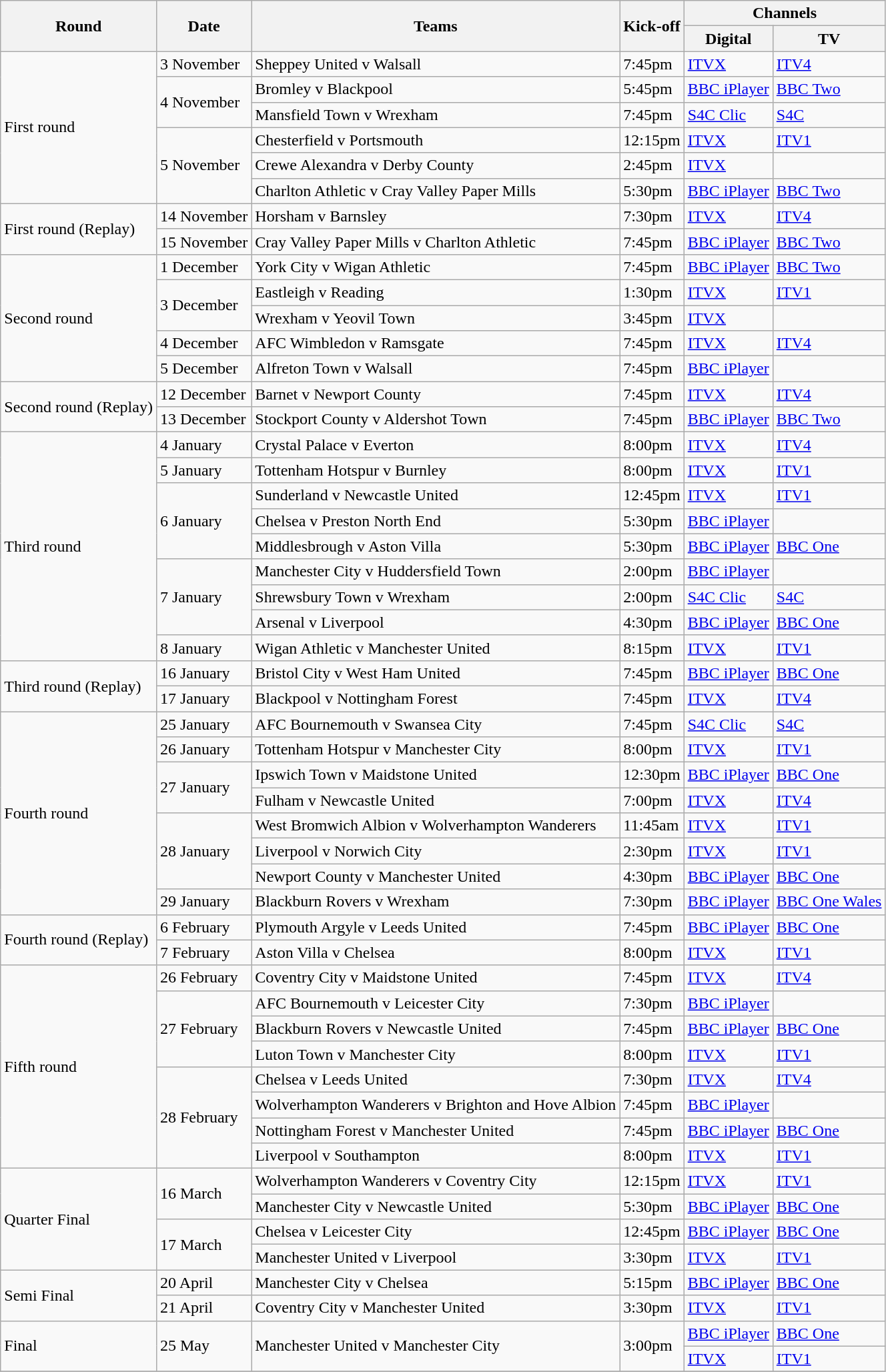<table class="wikitable">
<tr>
<th rowspan=2>Round</th>
<th rowspan=2>Date</th>
<th rowspan=2>Teams</th>
<th rowspan=2>Kick-off</th>
<th colspan=2>Channels</th>
</tr>
<tr>
<th>Digital</th>
<th>TV</th>
</tr>
<tr>
<td rowspan=6>First round</td>
<td>3 November</td>
<td>Sheppey United v Walsall</td>
<td>7:45pm</td>
<td><a href='#'>ITVX</a></td>
<td><a href='#'>ITV4</a></td>
</tr>
<tr>
<td rowspan="2">4 November</td>
<td>Bromley v Blackpool</td>
<td>5:45pm</td>
<td><a href='#'>BBC iPlayer</a></td>
<td><a href='#'>BBC Two</a></td>
</tr>
<tr>
<td>Mansfield Town v Wrexham</td>
<td>7:45pm</td>
<td><a href='#'>S4C Clic</a></td>
<td><a href='#'>S4C</a></td>
</tr>
<tr>
<td rowspan="3">5 November</td>
<td>Chesterfield v Portsmouth</td>
<td>12:15pm</td>
<td><a href='#'>ITVX</a></td>
<td><a href='#'>ITV1</a></td>
</tr>
<tr>
<td>Crewe Alexandra v Derby County</td>
<td>2:45pm</td>
<td><a href='#'>ITVX</a></td>
<td></td>
</tr>
<tr>
<td>Charlton Athletic v Cray Valley Paper Mills</td>
<td>5:30pm</td>
<td><a href='#'>BBC iPlayer</a></td>
<td><a href='#'>BBC Two</a></td>
</tr>
<tr>
<td rowspan=2>First round (Replay)</td>
<td>14 November</td>
<td>Horsham v Barnsley</td>
<td>7:30pm</td>
<td><a href='#'>ITVX</a></td>
<td><a href='#'>ITV4</a></td>
</tr>
<tr>
<td>15 November</td>
<td>Cray Valley Paper Mills v Charlton Athletic</td>
<td>7:45pm</td>
<td><a href='#'>BBC iPlayer</a></td>
<td><a href='#'>BBC Two</a></td>
</tr>
<tr>
<td rowspan=5>Second round</td>
<td>1 December</td>
<td>York City v Wigan Athletic</td>
<td>7:45pm</td>
<td><a href='#'>BBC iPlayer</a></td>
<td><a href='#'>BBC Two</a></td>
</tr>
<tr>
<td rowspan=2>3 December</td>
<td>Eastleigh v Reading</td>
<td>1:30pm</td>
<td><a href='#'>ITVX</a></td>
<td><a href='#'>ITV1</a></td>
</tr>
<tr>
<td>Wrexham v Yeovil Town</td>
<td>3:45pm</td>
<td><a href='#'>ITVX</a></td>
<td></td>
</tr>
<tr>
<td>4 December</td>
<td>AFC Wimbledon v Ramsgate</td>
<td>7:45pm</td>
<td><a href='#'>ITVX</a></td>
<td><a href='#'>ITV4</a></td>
</tr>
<tr>
<td>5 December</td>
<td>Alfreton Town v Walsall</td>
<td>7:45pm</td>
<td><a href='#'>BBC iPlayer</a></td>
<td></td>
</tr>
<tr>
<td rowspan=2>Second round (Replay)</td>
<td>12 December</td>
<td>Barnet v Newport County</td>
<td>7:45pm</td>
<td><a href='#'>ITVX</a></td>
<td><a href='#'>ITV4</a></td>
</tr>
<tr>
<td>13 December</td>
<td>Stockport County v Aldershot Town</td>
<td>7:45pm</td>
<td><a href='#'>BBC iPlayer</a></td>
<td><a href='#'>BBC Two</a></td>
</tr>
<tr>
<td rowspan=9>Third round</td>
<td>4 January</td>
<td>Crystal Palace v Everton</td>
<td>8:00pm</td>
<td><a href='#'>ITVX</a></td>
<td><a href='#'>ITV4</a></td>
</tr>
<tr>
<td>5 January</td>
<td>Tottenham Hotspur v Burnley</td>
<td>8:00pm</td>
<td><a href='#'>ITVX</a></td>
<td><a href='#'>ITV1</a></td>
</tr>
<tr>
<td rowspan=3>6 January</td>
<td>Sunderland v Newcastle United</td>
<td>12:45pm</td>
<td><a href='#'>ITVX</a></td>
<td><a href='#'>ITV1</a></td>
</tr>
<tr>
<td>Chelsea v Preston North End</td>
<td>5:30pm</td>
<td><a href='#'>BBC iPlayer</a></td>
<td></td>
</tr>
<tr>
<td>Middlesbrough v Aston Villa</td>
<td>5:30pm</td>
<td><a href='#'>BBC iPlayer</a></td>
<td><a href='#'>BBC One</a></td>
</tr>
<tr>
<td rowspan=3>7 January</td>
<td>Manchester City v Huddersfield Town</td>
<td>2:00pm</td>
<td><a href='#'>BBC iPlayer</a></td>
<td></td>
</tr>
<tr>
<td>Shrewsbury Town v Wrexham</td>
<td>2:00pm</td>
<td><a href='#'>S4C Clic</a></td>
<td><a href='#'>S4C</a></td>
</tr>
<tr>
<td>Arsenal v Liverpool</td>
<td>4:30pm</td>
<td><a href='#'>BBC iPlayer</a></td>
<td><a href='#'>BBC One</a></td>
</tr>
<tr>
<td>8 January</td>
<td>Wigan Athletic v Manchester United</td>
<td>8:15pm</td>
<td><a href='#'>ITVX</a></td>
<td><a href='#'>ITV1</a></td>
</tr>
<tr>
<td rowspan=2>Third round (Replay)</td>
<td>16 January</td>
<td>Bristol City v West Ham United</td>
<td>7:45pm</td>
<td><a href='#'>BBC iPlayer</a></td>
<td><a href='#'>BBC One</a></td>
</tr>
<tr>
<td>17 January</td>
<td>Blackpool v Nottingham Forest</td>
<td>7:45pm</td>
<td><a href='#'>ITVX</a></td>
<td><a href='#'>ITV4</a></td>
</tr>
<tr>
<td rowspan=8>Fourth round</td>
<td>25 January</td>
<td>AFC Bournemouth v Swansea City</td>
<td>7:45pm</td>
<td><a href='#'>S4C Clic</a></td>
<td><a href='#'>S4C</a></td>
</tr>
<tr>
<td>26 January</td>
<td>Tottenham Hotspur	v Manchester City</td>
<td>8:00pm</td>
<td><a href='#'>ITVX</a></td>
<td><a href='#'>ITV1</a></td>
</tr>
<tr>
<td rowspan=2>27 January</td>
<td>Ipswich Town v Maidstone United</td>
<td>12:30pm</td>
<td><a href='#'>BBC iPlayer</a></td>
<td><a href='#'>BBC One</a></td>
</tr>
<tr>
<td>Fulham v Newcastle United</td>
<td>7:00pm</td>
<td><a href='#'>ITVX</a></td>
<td><a href='#'>ITV4</a></td>
</tr>
<tr>
<td rowspan=3>28 January</td>
<td>West Bromwich Albion v Wolverhampton Wanderers</td>
<td>11:45am</td>
<td><a href='#'>ITVX</a></td>
<td><a href='#'>ITV1</a></td>
</tr>
<tr>
<td>Liverpool v Norwich City</td>
<td>2:30pm</td>
<td><a href='#'>ITVX</a></td>
<td><a href='#'>ITV1</a></td>
</tr>
<tr>
<td>Newport County v Manchester United</td>
<td>4:30pm</td>
<td><a href='#'>BBC iPlayer</a></td>
<td><a href='#'>BBC One</a></td>
</tr>
<tr>
<td>29 January</td>
<td>Blackburn Rovers v Wrexham</td>
<td>7:30pm</td>
<td><a href='#'>BBC iPlayer</a></td>
<td><a href='#'>BBC One Wales</a></td>
</tr>
<tr>
<td rowspan=2>Fourth round (Replay)</td>
<td>6 February</td>
<td>Plymouth Argyle v Leeds United</td>
<td>7:45pm</td>
<td><a href='#'>BBC iPlayer</a></td>
<td><a href='#'>BBC One</a></td>
</tr>
<tr>
<td>7 February</td>
<td>Aston Villa v Chelsea</td>
<td>8:00pm</td>
<td><a href='#'>ITVX</a></td>
<td><a href='#'>ITV1</a></td>
</tr>
<tr>
<td rowspan=8>Fifth round</td>
<td>26 February</td>
<td>Coventry City v Maidstone United</td>
<td>7:45pm</td>
<td><a href='#'>ITVX</a></td>
<td><a href='#'>ITV4</a></td>
</tr>
<tr>
<td rowspan=3>27 February</td>
<td>AFC Bournemouth v Leicester City</td>
<td>7:30pm</td>
<td><a href='#'>BBC iPlayer</a></td>
<td></td>
</tr>
<tr>
<td>Blackburn Rovers v Newcastle United</td>
<td>7:45pm</td>
<td><a href='#'>BBC iPlayer</a></td>
<td><a href='#'>BBC One</a></td>
</tr>
<tr>
<td>Luton Town v Manchester City</td>
<td>8:00pm</td>
<td><a href='#'>ITVX</a></td>
<td><a href='#'>ITV1</a></td>
</tr>
<tr>
<td rowspan=4>28 February</td>
<td>Chelsea v Leeds United</td>
<td>7:30pm</td>
<td><a href='#'>ITVX</a></td>
<td><a href='#'>ITV4</a></td>
</tr>
<tr>
<td>Wolverhampton Wanderers v Brighton and Hove Albion</td>
<td>7:45pm</td>
<td><a href='#'>BBC iPlayer</a></td>
<td></td>
</tr>
<tr>
<td>Nottingham Forest v Manchester United</td>
<td>7:45pm</td>
<td><a href='#'>BBC iPlayer</a></td>
<td><a href='#'>BBC One</a></td>
</tr>
<tr>
<td>Liverpool v Southampton</td>
<td>8:00pm</td>
<td><a href='#'>ITVX</a></td>
<td><a href='#'>ITV1</a></td>
</tr>
<tr>
<td rowspan=4>Quarter Final</td>
<td rowspan=2>16 March</td>
<td>Wolverhampton Wanderers v Coventry City</td>
<td>12:15pm</td>
<td><a href='#'>ITVX</a></td>
<td><a href='#'>ITV1</a></td>
</tr>
<tr>
<td>Manchester City v Newcastle United</td>
<td>5:30pm</td>
<td><a href='#'>BBC iPlayer</a></td>
<td><a href='#'>BBC One</a></td>
</tr>
<tr>
<td rowspan=2>17 March</td>
<td>Chelsea v Leicester City</td>
<td>12:45pm</td>
<td><a href='#'>BBC iPlayer</a></td>
<td><a href='#'>BBC One</a></td>
</tr>
<tr>
<td>Manchester United v Liverpool</td>
<td>3:30pm</td>
<td><a href='#'>ITVX</a></td>
<td><a href='#'>ITV1</a></td>
</tr>
<tr>
<td rowspan=2>Semi Final</td>
<td>20 April</td>
<td>Manchester City v Chelsea</td>
<td>5:15pm</td>
<td><a href='#'>BBC iPlayer</a></td>
<td><a href='#'>BBC One</a></td>
</tr>
<tr>
<td>21 April</td>
<td>Coventry City v Manchester United</td>
<td>3:30pm</td>
<td><a href='#'>ITVX</a></td>
<td><a href='#'>ITV1</a></td>
</tr>
<tr>
<td rowspan=2>Final</td>
<td rowspan=2>25 May</td>
<td rowspan=2>Manchester United v Manchester City</td>
<td rowspan=2>3:00pm</td>
<td><a href='#'>BBC iPlayer</a></td>
<td><a href='#'>BBC One</a></td>
</tr>
<tr>
<td><a href='#'>ITVX</a></td>
<td><a href='#'>ITV1</a></td>
</tr>
<tr>
</tr>
</table>
